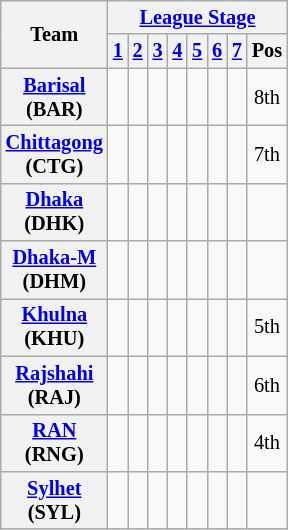<table class="wikitable" style="font-size:85%; text-align:center;">
<tr>
<th style="text-align: center" rowspan=2>Team</th>
<th style="text-align: center" colspan=8><strong><a href='#'>League Stage</a></strong></th>
</tr>
<tr>
<th><a href='#'>1</a></th>
<th><a href='#'>2</a></th>
<th><a href='#'>3</a></th>
<th><a href='#'>4</a></th>
<th><a href='#'>5</a></th>
<th><a href='#'>6</a></th>
<th><a href='#'>7</a></th>
<th>Pos</th>
</tr>
<tr>
<th align="left"><strong><a href='#'>Barisal</a><br>(BAR)</strong></th>
<td></td>
<td></td>
<td></td>
<td></td>
<td></td>
<td></td>
<td></td>
<td>8th</td>
</tr>
<tr>
<th align="left"><strong><a href='#'>Chittagong</a><br>(CTG)</strong></th>
<td></td>
<td></td>
<td></td>
<td></td>
<td></td>
<td></td>
<td></td>
<td>7th</td>
</tr>
<tr>
<th align="left"><strong><a href='#'>Dhaka</a><br>(DHK)</strong></th>
<td></td>
<td></td>
<td></td>
<td></td>
<td></td>
<td></td>
<td></td>
<td></td>
</tr>
<tr>
<th align="left"><strong><a href='#'>Dhaka-M</a><br>(DHM)</strong></th>
<td></td>
<td></td>
<td></td>
<td></td>
<td></td>
<td></td>
<td></td>
<td></td>
</tr>
<tr>
<th align="left"><strong><a href='#'>Khulna</a><br>(KHU)</strong></th>
<td></td>
<td></td>
<td></td>
<td></td>
<td></td>
<td></td>
<td></td>
<td>5th</td>
</tr>
<tr>
<th align="left"><strong><a href='#'>Rajshahi</a><br>(RAJ)</strong></th>
<td></td>
<td></td>
<td></td>
<td></td>
<td></td>
<td></td>
<td></td>
<td>6th</td>
</tr>
<tr>
<th align="left"><strong><a href='#'>RAN</a><br>(RNG)</strong></th>
<td></td>
<td></td>
<td></td>
<td></td>
<td></td>
<td></td>
<td></td>
<td>4th</td>
</tr>
<tr>
<th align="left"><strong><a href='#'>Sylhet</a><br>(SYL)</strong></th>
<td></td>
<td></td>
<td></td>
<td></td>
<td></td>
<td></td>
<td></td>
<td></td>
</tr>
</table>
